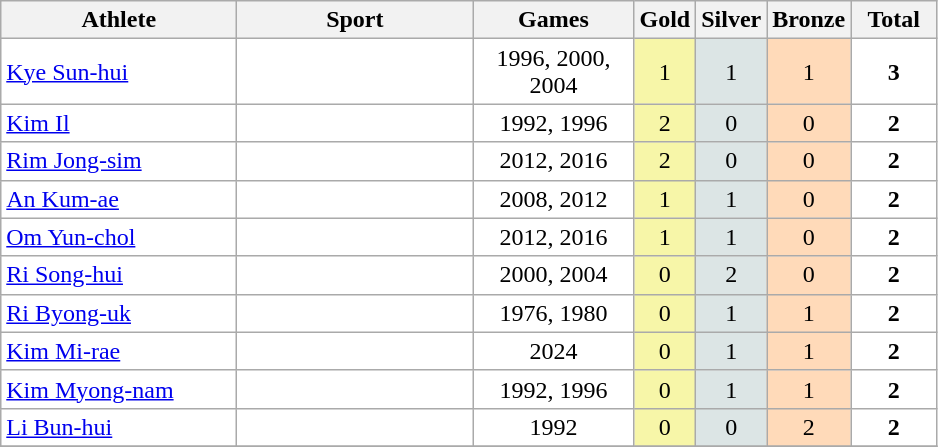<table class="wikitable">
<tr>
<th width=150>Athlete</th>
<th width=150>Sport</th>
<th width=100>Games</th>
<th> Gold</th>
<th> Silver</th>
<th> Bronze</th>
<th width=50>Total</th>
</tr>
<tr align="center" valign="middle" bgcolor="#FFFFFF">
<td align=left><a href='#'>Kye Sun-hui</a></td>
<td align=left></td>
<td>1996, 2000, 2004</td>
<td style="background:#F7F6A8;">1</td>
<td style="background:#DCE5E5;">1</td>
<td style="background:#FFDAB9;">1</td>
<td><strong>3</strong></td>
</tr>
<tr align="center" valign="middle" bgcolor="#FFFFFF">
<td align=left><a href='#'>Kim Il</a></td>
<td align=left></td>
<td>1992, 1996</td>
<td style="background:#F7F6A8;">2</td>
<td style="background:#DCE5E5;">0</td>
<td style="background:#FFDAB9;">0</td>
<td><strong>2</strong></td>
</tr>
<tr align="center" valign="middle" bgcolor="#FFFFFF">
<td align=left><a href='#'>Rim Jong-sim</a></td>
<td align=left></td>
<td>2012, 2016</td>
<td style="background:#F7F6A8;">2</td>
<td style="background:#DCE5E5;">0</td>
<td style="background:#FFDAB9;">0</td>
<td><strong>2</strong></td>
</tr>
<tr align="center" valign="middle" bgcolor="#FFFFFF">
<td align=left><a href='#'>An Kum-ae</a></td>
<td align=left></td>
<td>2008, 2012</td>
<td style="background:#F7F6A8;">1</td>
<td style="background:#DCE5E5;">1</td>
<td style="background:#FFDAB9;">0</td>
<td><strong>2</strong></td>
</tr>
<tr align="center" valign="middle" bgcolor="#FFFFFF">
<td align=left><a href='#'>Om Yun-chol</a></td>
<td align=left></td>
<td>2012, 2016</td>
<td style="background:#F7F6A8;">1</td>
<td style="background:#DCE5E5;">1</td>
<td style="background:#FFDAB9;">0</td>
<td><strong>2</strong></td>
</tr>
<tr align="center" valign="middle" bgcolor="#FFFFFF">
<td align=left><a href='#'>Ri Song-hui</a></td>
<td align=left></td>
<td>2000, 2004</td>
<td style="background:#F7F6A8;">0</td>
<td style="background:#DCE5E5;">2</td>
<td style="background:#FFDAB9;">0</td>
<td><strong>2</strong></td>
</tr>
<tr align="center" valign="middle" bgcolor="#FFFFFF">
<td align=left><a href='#'>Ri Byong-uk</a></td>
<td align=left></td>
<td>1976, 1980</td>
<td style="background:#F7F6A8;">0</td>
<td style="background:#DCE5E5;">1</td>
<td style="background:#FFDAB9;">1</td>
<td><strong>2</strong></td>
</tr>
<tr align="center" valign="middle" bgcolor="#FFFFFF">
<td align=left><a href='#'>Kim Mi-rae</a></td>
<td align=left></td>
<td>2024</td>
<td style="background:#F7F6A8;">0</td>
<td style="background:#DCE5E5;">1</td>
<td style="background:#FFDAB9;">1</td>
<td><strong>2</strong></td>
</tr>
<tr align="center" valign="middle" bgcolor="#FFFFFF">
<td align=left><a href='#'>Kim Myong-nam</a></td>
<td align=left></td>
<td>1992, 1996</td>
<td style="background:#F7F6A8;">0</td>
<td style="background:#DCE5E5;">1</td>
<td style="background:#FFDAB9;">1</td>
<td><strong>2</strong></td>
</tr>
<tr align="center" valign="middle" bgcolor="#FFFFFF">
<td align=left><a href='#'>Li Bun-hui</a></td>
<td align=left></td>
<td>1992</td>
<td style="background:#F7F6A8;">0</td>
<td style="background:#DCE5E5;">0</td>
<td style="background:#FFDAB9;">2</td>
<td><strong>2</strong></td>
</tr>
<tr>
</tr>
</table>
